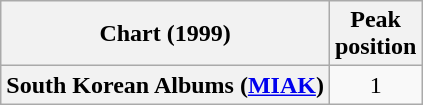<table class="wikitable plainrowheaders">
<tr>
<th>Chart (1999)</th>
<th>Peak<br>position</th>
</tr>
<tr>
<th scope="row">South Korean Albums (<a href='#'>MIAK</a>)</th>
<td style="text-align:center;">1</td>
</tr>
</table>
